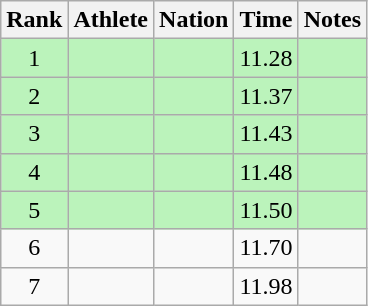<table class="wikitable sortable" style="text-align:center">
<tr>
<th>Rank</th>
<th>Athlete</th>
<th>Nation</th>
<th>Time</th>
<th>Notes</th>
</tr>
<tr bgcolor=#bbf3bb>
<td>1</td>
<td align=left></td>
<td align=left></td>
<td>11.28</td>
<td></td>
</tr>
<tr bgcolor=#bbf3bb>
<td>2</td>
<td align=left></td>
<td align=left></td>
<td>11.37</td>
<td></td>
</tr>
<tr bgcolor=#bbf3bb>
<td>3</td>
<td align=left></td>
<td align=left></td>
<td>11.43</td>
<td></td>
</tr>
<tr bgcolor=#bbf3bb>
<td>4</td>
<td align=left></td>
<td align=left></td>
<td>11.48</td>
<td></td>
</tr>
<tr bgcolor=#bbf3bb>
<td>5</td>
<td align=left></td>
<td align=left></td>
<td>11.50</td>
<td></td>
</tr>
<tr>
<td>6</td>
<td align=left></td>
<td align=left></td>
<td>11.70</td>
<td></td>
</tr>
<tr>
<td>7</td>
<td align=left></td>
<td align=left></td>
<td>11.98</td>
<td></td>
</tr>
</table>
